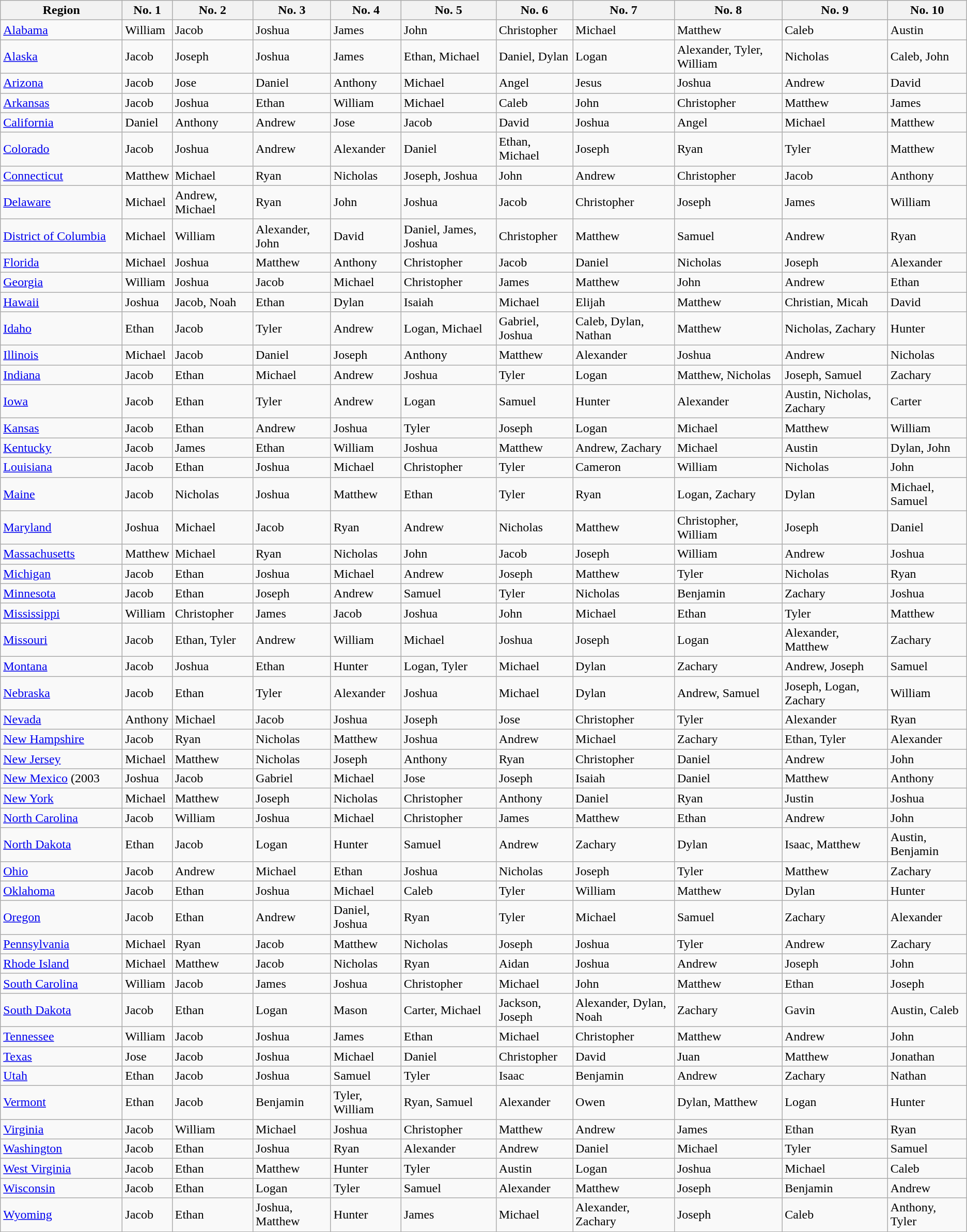<table class="wikitable sortable mw-collapsible" style="min-width:22em">
<tr>
<th width=150>Region</th>
<th>No. 1</th>
<th>No. 2</th>
<th>No. 3</th>
<th>No. 4</th>
<th>No. 5</th>
<th>No. 6</th>
<th>No. 7</th>
<th>No. 8</th>
<th>No. 9</th>
<th>No. 10</th>
</tr>
<tr>
<td><a href='#'>Alabama</a></td>
<td>William</td>
<td>Jacob</td>
<td>Joshua</td>
<td>James</td>
<td>John</td>
<td>Christopher</td>
<td>Michael</td>
<td>Matthew</td>
<td>Caleb</td>
<td>Austin</td>
</tr>
<tr>
<td><a href='#'>Alaska</a></td>
<td>Jacob</td>
<td>Joseph</td>
<td>Joshua</td>
<td>James</td>
<td>Ethan, Michael</td>
<td>Daniel, Dylan</td>
<td>Logan</td>
<td>Alexander, Tyler, William</td>
<td>Nicholas</td>
<td>Caleb, John</td>
</tr>
<tr>
<td><a href='#'>Arizona</a></td>
<td>Jacob</td>
<td>Jose</td>
<td>Daniel</td>
<td>Anthony</td>
<td>Michael</td>
<td>Angel</td>
<td>Jesus</td>
<td>Joshua</td>
<td>Andrew</td>
<td>David</td>
</tr>
<tr>
<td><a href='#'>Arkansas</a></td>
<td>Jacob</td>
<td>Joshua</td>
<td>Ethan</td>
<td>William</td>
<td>Michael</td>
<td>Caleb</td>
<td>John</td>
<td>Christopher</td>
<td>Matthew</td>
<td>James</td>
</tr>
<tr>
<td><a href='#'>California</a></td>
<td>Daniel</td>
<td>Anthony</td>
<td>Andrew</td>
<td>Jose</td>
<td>Jacob</td>
<td>David</td>
<td>Joshua</td>
<td>Angel</td>
<td>Michael</td>
<td>Matthew</td>
</tr>
<tr>
<td><a href='#'>Colorado</a></td>
<td>Jacob</td>
<td>Joshua</td>
<td>Andrew</td>
<td>Alexander</td>
<td>Daniel</td>
<td>Ethan, Michael</td>
<td>Joseph</td>
<td>Ryan</td>
<td>Tyler</td>
<td>Matthew</td>
</tr>
<tr>
<td><a href='#'>Connecticut</a></td>
<td>Matthew</td>
<td>Michael</td>
<td>Ryan</td>
<td>Nicholas</td>
<td>Joseph, Joshua</td>
<td>John</td>
<td>Andrew</td>
<td>Christopher</td>
<td>Jacob</td>
<td>Anthony</td>
</tr>
<tr>
<td><a href='#'>Delaware</a></td>
<td>Michael</td>
<td>Andrew, Michael</td>
<td>Ryan</td>
<td>John</td>
<td>Joshua</td>
<td>Jacob</td>
<td>Christopher</td>
<td>Joseph</td>
<td>James</td>
<td>William</td>
</tr>
<tr>
<td><a href='#'>District of Columbia</a></td>
<td>Michael</td>
<td>William</td>
<td>Alexander, John</td>
<td>David</td>
<td>Daniel, James, Joshua</td>
<td>Christopher</td>
<td>Matthew</td>
<td>Samuel</td>
<td>Andrew</td>
<td>Ryan</td>
</tr>
<tr>
<td><a href='#'>Florida</a></td>
<td>Michael</td>
<td>Joshua</td>
<td>Matthew</td>
<td>Anthony</td>
<td>Christopher</td>
<td>Jacob</td>
<td>Daniel</td>
<td>Nicholas</td>
<td>Joseph</td>
<td>Alexander</td>
</tr>
<tr>
<td><a href='#'>Georgia</a></td>
<td>William</td>
<td>Joshua</td>
<td>Jacob</td>
<td>Michael</td>
<td>Christopher</td>
<td>James</td>
<td>Matthew</td>
<td>John</td>
<td>Andrew</td>
<td>Ethan</td>
</tr>
<tr>
<td><a href='#'>Hawaii</a></td>
<td>Joshua</td>
<td>Jacob, Noah</td>
<td>Ethan</td>
<td>Dylan</td>
<td>Isaiah</td>
<td>Michael</td>
<td>Elijah</td>
<td>Matthew</td>
<td>Christian, Micah</td>
<td>David</td>
</tr>
<tr>
<td><a href='#'>Idaho</a></td>
<td>Ethan</td>
<td>Jacob</td>
<td>Tyler</td>
<td>Andrew</td>
<td>Logan, Michael</td>
<td>Gabriel, Joshua</td>
<td>Caleb, Dylan, Nathan</td>
<td>Matthew</td>
<td>Nicholas, Zachary</td>
<td>Hunter</td>
</tr>
<tr>
<td><a href='#'>Illinois</a></td>
<td>Michael</td>
<td>Jacob</td>
<td>Daniel</td>
<td>Joseph</td>
<td>Anthony</td>
<td>Matthew</td>
<td>Alexander</td>
<td>Joshua</td>
<td>Andrew</td>
<td>Nicholas</td>
</tr>
<tr>
<td><a href='#'>Indiana</a></td>
<td>Jacob</td>
<td>Ethan</td>
<td>Michael</td>
<td>Andrew</td>
<td>Joshua</td>
<td>Tyler</td>
<td>Logan</td>
<td>Matthew, Nicholas</td>
<td>Joseph, Samuel</td>
<td>Zachary</td>
</tr>
<tr>
<td><a href='#'>Iowa</a></td>
<td>Jacob</td>
<td>Ethan</td>
<td>Tyler</td>
<td>Andrew</td>
<td>Logan</td>
<td>Samuel</td>
<td>Hunter</td>
<td>Alexander</td>
<td>Austin, Nicholas, Zachary</td>
<td>Carter</td>
</tr>
<tr>
<td><a href='#'>Kansas</a></td>
<td>Jacob</td>
<td>Ethan</td>
<td>Andrew</td>
<td>Joshua</td>
<td>Tyler</td>
<td>Joseph</td>
<td>Logan</td>
<td>Michael</td>
<td>Matthew</td>
<td>William</td>
</tr>
<tr>
<td><a href='#'>Kentucky</a></td>
<td>Jacob</td>
<td>James</td>
<td>Ethan</td>
<td>William</td>
<td>Joshua</td>
<td>Matthew</td>
<td>Andrew, Zachary</td>
<td>Michael</td>
<td>Austin</td>
<td>Dylan, John</td>
</tr>
<tr>
<td><a href='#'>Louisiana</a></td>
<td>Jacob</td>
<td>Ethan</td>
<td>Joshua</td>
<td>Michael</td>
<td>Christopher</td>
<td>Tyler</td>
<td>Cameron</td>
<td>William</td>
<td>Nicholas</td>
<td>John</td>
</tr>
<tr>
<td><a href='#'>Maine</a></td>
<td>Jacob</td>
<td>Nicholas</td>
<td>Joshua</td>
<td>Matthew</td>
<td>Ethan</td>
<td>Tyler</td>
<td>Ryan</td>
<td>Logan, Zachary</td>
<td>Dylan</td>
<td>Michael, Samuel</td>
</tr>
<tr>
<td><a href='#'>Maryland</a></td>
<td>Joshua</td>
<td>Michael</td>
<td>Jacob</td>
<td>Ryan</td>
<td>Andrew</td>
<td>Nicholas</td>
<td>Matthew</td>
<td>Christopher, William</td>
<td>Joseph</td>
<td>Daniel</td>
</tr>
<tr>
<td><a href='#'>Massachusetts</a></td>
<td>Matthew</td>
<td>Michael</td>
<td>Ryan</td>
<td>Nicholas</td>
<td>John</td>
<td>Jacob</td>
<td>Joseph</td>
<td>William</td>
<td>Andrew</td>
<td>Joshua</td>
</tr>
<tr>
<td><a href='#'>Michigan</a></td>
<td>Jacob</td>
<td>Ethan</td>
<td>Joshua</td>
<td>Michael</td>
<td>Andrew</td>
<td>Joseph</td>
<td>Matthew</td>
<td>Tyler</td>
<td>Nicholas</td>
<td>Ryan</td>
</tr>
<tr>
<td><a href='#'>Minnesota</a></td>
<td>Jacob</td>
<td>Ethan</td>
<td>Joseph</td>
<td>Andrew</td>
<td>Samuel</td>
<td>Tyler</td>
<td>Nicholas</td>
<td>Benjamin</td>
<td>Zachary</td>
<td>Joshua</td>
</tr>
<tr>
<td><a href='#'>Mississippi</a></td>
<td>William</td>
<td>Christopher</td>
<td>James</td>
<td>Jacob</td>
<td>Joshua</td>
<td>John</td>
<td>Michael</td>
<td>Ethan</td>
<td>Tyler</td>
<td>Matthew</td>
</tr>
<tr>
<td><a href='#'>Missouri</a></td>
<td>Jacob</td>
<td>Ethan, Tyler</td>
<td>Andrew</td>
<td>William</td>
<td>Michael</td>
<td>Joshua</td>
<td>Joseph</td>
<td>Logan</td>
<td>Alexander, Matthew</td>
<td>Zachary</td>
</tr>
<tr>
<td><a href='#'>Montana</a></td>
<td>Jacob</td>
<td>Joshua</td>
<td>Ethan</td>
<td>Hunter</td>
<td>Logan, Tyler</td>
<td>Michael</td>
<td>Dylan</td>
<td>Zachary</td>
<td>Andrew, Joseph</td>
<td>Samuel</td>
</tr>
<tr>
<td><a href='#'>Nebraska</a></td>
<td>Jacob</td>
<td>Ethan</td>
<td>Tyler</td>
<td>Alexander</td>
<td>Joshua</td>
<td>Michael</td>
<td>Dylan</td>
<td>Andrew, Samuel</td>
<td>Joseph, Logan, Zachary</td>
<td>William</td>
</tr>
<tr>
<td><a href='#'>Nevada</a></td>
<td>Anthony</td>
<td>Michael</td>
<td>Jacob</td>
<td>Joshua</td>
<td>Joseph</td>
<td>Jose</td>
<td>Christopher</td>
<td>Tyler</td>
<td>Alexander</td>
<td>Ryan</td>
</tr>
<tr>
<td><a href='#'>New Hampshire</a></td>
<td>Jacob</td>
<td>Ryan</td>
<td>Nicholas</td>
<td>Matthew</td>
<td>Joshua</td>
<td>Andrew</td>
<td>Michael</td>
<td>Zachary</td>
<td>Ethan, Tyler</td>
<td>Alexander</td>
</tr>
<tr>
<td><a href='#'>New Jersey</a></td>
<td>Michael</td>
<td>Matthew</td>
<td>Nicholas</td>
<td>Joseph</td>
<td>Anthony</td>
<td>Ryan</td>
<td>Christopher</td>
<td>Daniel</td>
<td>Andrew</td>
<td>John</td>
</tr>
<tr>
<td><a href='#'>New Mexico</a> (2003</td>
<td>Joshua</td>
<td>Jacob</td>
<td>Gabriel</td>
<td>Michael</td>
<td>Jose</td>
<td>Joseph</td>
<td>Isaiah</td>
<td>Daniel</td>
<td>Matthew</td>
<td>Anthony</td>
</tr>
<tr>
<td><a href='#'>New York</a></td>
<td>Michael</td>
<td>Matthew</td>
<td>Joseph</td>
<td>Nicholas</td>
<td>Christopher</td>
<td>Anthony</td>
<td>Daniel</td>
<td>Ryan</td>
<td>Justin</td>
<td>Joshua</td>
</tr>
<tr>
<td><a href='#'>North Carolina</a></td>
<td>Jacob</td>
<td>William</td>
<td>Joshua</td>
<td>Michael</td>
<td>Christopher</td>
<td>James</td>
<td>Matthew</td>
<td>Ethan</td>
<td>Andrew</td>
<td>John</td>
</tr>
<tr>
<td><a href='#'>North Dakota</a></td>
<td>Ethan</td>
<td>Jacob</td>
<td>Logan</td>
<td>Hunter</td>
<td>Samuel</td>
<td>Andrew</td>
<td>Zachary</td>
<td>Dylan</td>
<td>Isaac, Matthew</td>
<td>Austin, Benjamin</td>
</tr>
<tr>
<td><a href='#'>Ohio</a></td>
<td>Jacob</td>
<td>Andrew</td>
<td>Michael</td>
<td>Ethan</td>
<td>Joshua</td>
<td>Nicholas</td>
<td>Joseph</td>
<td>Tyler</td>
<td>Matthew</td>
<td>Zachary</td>
</tr>
<tr>
<td><a href='#'>Oklahoma</a></td>
<td>Jacob</td>
<td>Ethan</td>
<td>Joshua</td>
<td>Michael</td>
<td>Caleb</td>
<td>Tyler</td>
<td>William</td>
<td>Matthew</td>
<td>Dylan</td>
<td>Hunter</td>
</tr>
<tr>
<td><a href='#'>Oregon</a></td>
<td>Jacob</td>
<td>Ethan</td>
<td>Andrew</td>
<td>Daniel, Joshua</td>
<td>Ryan</td>
<td>Tyler</td>
<td>Michael</td>
<td>Samuel</td>
<td>Zachary</td>
<td>Alexander</td>
</tr>
<tr>
<td><a href='#'>Pennsylvania</a></td>
<td>Michael</td>
<td>Ryan</td>
<td>Jacob</td>
<td>Matthew</td>
<td>Nicholas</td>
<td>Joseph</td>
<td>Joshua</td>
<td>Tyler</td>
<td>Andrew</td>
<td>Zachary</td>
</tr>
<tr>
<td><a href='#'>Rhode Island</a></td>
<td>Michael</td>
<td>Matthew</td>
<td>Jacob</td>
<td>Nicholas</td>
<td>Ryan</td>
<td>Aidan</td>
<td>Joshua</td>
<td>Andrew</td>
<td>Joseph</td>
<td>John</td>
</tr>
<tr>
<td><a href='#'>South Carolina</a></td>
<td>William</td>
<td>Jacob</td>
<td>James</td>
<td>Joshua</td>
<td>Christopher</td>
<td>Michael</td>
<td>John</td>
<td>Matthew</td>
<td>Ethan</td>
<td>Joseph</td>
</tr>
<tr>
<td><a href='#'>South Dakota</a></td>
<td>Jacob</td>
<td>Ethan</td>
<td>Logan</td>
<td>Mason</td>
<td>Carter, Michael</td>
<td>Jackson, Joseph</td>
<td>Alexander, Dylan, Noah</td>
<td>Zachary</td>
<td>Gavin</td>
<td>Austin, Caleb</td>
</tr>
<tr>
<td><a href='#'>Tennessee</a></td>
<td>William</td>
<td>Jacob</td>
<td>Joshua</td>
<td>James</td>
<td>Ethan</td>
<td>Michael</td>
<td>Christopher</td>
<td>Matthew</td>
<td>Andrew</td>
<td>John</td>
</tr>
<tr>
<td><a href='#'>Texas</a></td>
<td>Jose</td>
<td>Jacob</td>
<td>Joshua</td>
<td>Michael</td>
<td>Daniel</td>
<td>Christopher</td>
<td>David</td>
<td>Juan</td>
<td>Matthew</td>
<td>Jonathan</td>
</tr>
<tr>
<td><a href='#'>Utah</a></td>
<td>Ethan</td>
<td>Jacob</td>
<td>Joshua</td>
<td>Samuel</td>
<td>Tyler</td>
<td>Isaac</td>
<td>Benjamin</td>
<td>Andrew</td>
<td>Zachary</td>
<td>Nathan</td>
</tr>
<tr>
<td><a href='#'>Vermont</a></td>
<td>Ethan</td>
<td>Jacob</td>
<td>Benjamin</td>
<td>Tyler, William</td>
<td>Ryan, Samuel</td>
<td>Alexander</td>
<td>Owen</td>
<td>Dylan, Matthew</td>
<td>Logan</td>
<td>Hunter</td>
</tr>
<tr>
<td><a href='#'>Virginia</a></td>
<td>Jacob</td>
<td>William</td>
<td>Michael</td>
<td>Joshua</td>
<td>Christopher</td>
<td>Matthew</td>
<td>Andrew</td>
<td>James</td>
<td>Ethan</td>
<td>Ryan</td>
</tr>
<tr>
<td><a href='#'>Washington</a></td>
<td>Jacob</td>
<td>Ethan</td>
<td>Joshua</td>
<td>Ryan</td>
<td>Alexander</td>
<td>Andrew</td>
<td>Daniel</td>
<td>Michael</td>
<td>Tyler</td>
<td>Samuel</td>
</tr>
<tr>
<td><a href='#'>West Virginia</a></td>
<td>Jacob</td>
<td>Ethan</td>
<td>Matthew</td>
<td>Hunter</td>
<td>Tyler</td>
<td>Austin</td>
<td>Logan</td>
<td>Joshua</td>
<td>Michael</td>
<td>Caleb</td>
</tr>
<tr>
<td><a href='#'>Wisconsin</a></td>
<td>Jacob</td>
<td>Ethan</td>
<td>Logan</td>
<td>Tyler</td>
<td>Samuel</td>
<td>Alexander</td>
<td>Matthew</td>
<td>Joseph</td>
<td>Benjamin</td>
<td>Andrew</td>
</tr>
<tr>
<td><a href='#'>Wyoming</a></td>
<td>Jacob</td>
<td>Ethan</td>
<td>Joshua, Matthew</td>
<td>Hunter</td>
<td>James</td>
<td>Michael</td>
<td>Alexander, Zachary</td>
<td>Joseph</td>
<td>Caleb</td>
<td>Anthony, Tyler</td>
</tr>
<tr>
</tr>
</table>
